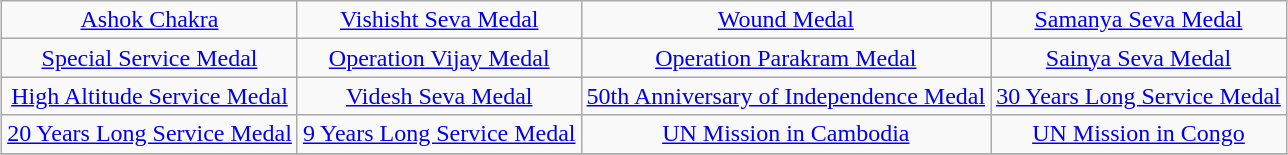<table class="wikitable" style="margin:1em auto; text-align:center;">
<tr>
<td><a href='#'>Ashok Chakra</a></td>
<td><a href='#'>Vishisht Seva Medal</a></td>
<td><a href='#'>Wound Medal</a></td>
<td><a href='#'>Samanya Seva Medal</a></td>
</tr>
<tr>
<td><a href='#'>Special Service Medal</a></td>
<td><a href='#'>Operation Vijay Medal</a></td>
<td><a href='#'>Operation Parakram Medal</a></td>
<td><a href='#'>Sainya Seva Medal</a></td>
</tr>
<tr>
<td><a href='#'>High Altitude Service Medal</a></td>
<td><a href='#'>Videsh Seva Medal</a></td>
<td><a href='#'>50th Anniversary of Independence Medal</a></td>
<td><a href='#'>30 Years Long Service Medal</a></td>
</tr>
<tr>
<td><a href='#'>20 Years Long Service Medal</a></td>
<td><a href='#'>9 Years Long Service Medal</a></td>
<td><a href='#'>UN Mission in Cambodia</a></td>
<td><a href='#'>UN Mission in Congo</a></td>
</tr>
<tr>
</tr>
</table>
